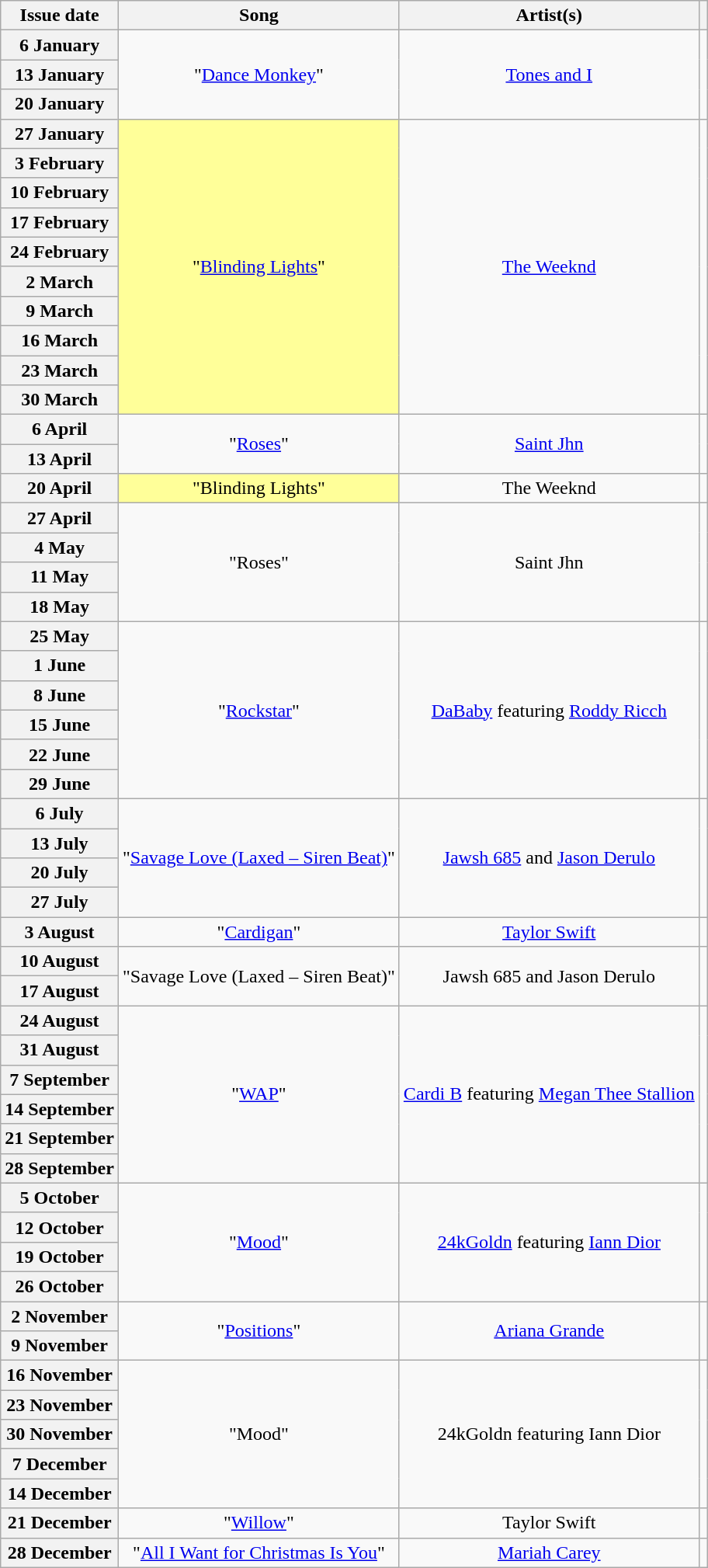<table class="wikitable plainrowheaders" style="text-align: center">
<tr>
<th>Issue date</th>
<th>Song</th>
<th>Artist(s)</th>
<th></th>
</tr>
<tr>
<th scope="row">6 January</th>
<td rowspan="3">"<a href='#'>Dance Monkey</a>"</td>
<td rowspan="3"><a href='#'>Tones and I</a></td>
<td rowspan="3"></td>
</tr>
<tr>
<th scope="row">13 January</th>
</tr>
<tr>
<th scope="row">20 January</th>
</tr>
<tr>
<th scope="row">27 January</th>
<td rowspan="10" bgcolor=#FFFF99>"<a href='#'>Blinding Lights</a>" </td>
<td rowspan="10"><a href='#'>The Weeknd</a></td>
<td rowspan="10"></td>
</tr>
<tr>
<th scope="row">3 February</th>
</tr>
<tr>
<th scope="row">10 February</th>
</tr>
<tr>
<th scope="row">17 February</th>
</tr>
<tr>
<th scope="row">24 February</th>
</tr>
<tr>
<th scope="row">2 March</th>
</tr>
<tr>
<th scope="row">9 March</th>
</tr>
<tr>
<th scope="row">16 March</th>
</tr>
<tr>
<th scope="row">23 March</th>
</tr>
<tr>
<th scope="row">30 March</th>
</tr>
<tr>
<th scope="row">6 April</th>
<td rowspan="2">"<a href='#'>Roses</a>"</td>
<td rowspan="2"><a href='#'>Saint Jhn</a></td>
<td rowspan="2"></td>
</tr>
<tr>
<th scope="row">13 April</th>
</tr>
<tr>
<th scope="row">20 April</th>
<td bgcolor=#FFFF99>"Blinding Lights" </td>
<td>The Weeknd</td>
<td></td>
</tr>
<tr>
<th scope="row">27 April</th>
<td rowspan="4">"Roses"</td>
<td rowspan="4">Saint Jhn</td>
<td rowspan="4"></td>
</tr>
<tr>
<th scope="row">4 May</th>
</tr>
<tr>
<th scope="row">11 May</th>
</tr>
<tr>
<th scope="row">18 May</th>
</tr>
<tr>
<th scope="row">25 May</th>
<td rowspan="6">"<a href='#'>Rockstar</a>"</td>
<td rowspan="6"><a href='#'>DaBaby</a> featuring <a href='#'>Roddy Ricch</a></td>
<td rowspan="6"></td>
</tr>
<tr>
<th scope="row">1 June</th>
</tr>
<tr>
<th scope="row">8 June</th>
</tr>
<tr>
<th scope="row">15 June</th>
</tr>
<tr>
<th scope="row">22 June</th>
</tr>
<tr>
<th scope="row">29 June</th>
</tr>
<tr>
<th scope="row">6 July</th>
<td rowspan="4">"<a href='#'>Savage Love (Laxed – Siren Beat)</a>"</td>
<td rowspan="4"><a href='#'>Jawsh 685</a> and <a href='#'>Jason Derulo</a></td>
<td rowspan="4"></td>
</tr>
<tr>
<th scope="row">13 July</th>
</tr>
<tr>
<th scope="row">20 July</th>
</tr>
<tr>
<th scope="row">27 July</th>
</tr>
<tr>
<th scope="row">3 August</th>
<td>"<a href='#'>Cardigan</a>"</td>
<td><a href='#'>Taylor Swift</a></td>
<td></td>
</tr>
<tr>
<th scope="row">10 August</th>
<td rowspan="2">"Savage Love (Laxed – Siren Beat)"</td>
<td rowspan="2">Jawsh 685 and Jason Derulo</td>
<td rowspan="2"></td>
</tr>
<tr>
<th scope="row">17 August</th>
</tr>
<tr>
<th scope="row">24 August</th>
<td rowspan="6">"<a href='#'>WAP</a>"</td>
<td rowspan="6"><a href='#'>Cardi B</a> featuring <a href='#'>Megan Thee Stallion</a></td>
<td rowspan="6"></td>
</tr>
<tr>
<th scope="row">31 August</th>
</tr>
<tr>
<th scope="row">7 September</th>
</tr>
<tr>
<th scope="row">14 September</th>
</tr>
<tr>
<th scope="row">21 September</th>
</tr>
<tr>
<th scope="row">28 September</th>
</tr>
<tr>
<th scope="row">5 October</th>
<td rowspan="4">"<a href='#'>Mood</a>"</td>
<td rowspan="4"><a href='#'>24kGoldn</a> featuring <a href='#'>Iann Dior</a></td>
<td rowspan="4"></td>
</tr>
<tr>
<th scope="row">12 October</th>
</tr>
<tr>
<th scope="row">19 October</th>
</tr>
<tr>
<th scope="row">26 October</th>
</tr>
<tr>
<th scope="row">2 November</th>
<td rowspan="2">"<a href='#'>Positions</a>"</td>
<td rowspan="2"><a href='#'>Ariana Grande</a></td>
<td rowspan="2"></td>
</tr>
<tr>
<th scope="row">9 November</th>
</tr>
<tr>
<th scope="row">16 November</th>
<td rowspan="5">"Mood"</td>
<td rowspan="5">24kGoldn featuring Iann Dior</td>
<td rowspan="5"></td>
</tr>
<tr>
<th scope="row">23 November</th>
</tr>
<tr>
<th scope="row">30 November</th>
</tr>
<tr>
<th scope="row">7 December</th>
</tr>
<tr>
<th scope="row">14 December</th>
</tr>
<tr>
<th scope="row">21 December</th>
<td>"<a href='#'>Willow</a>"</td>
<td>Taylor Swift</td>
<td></td>
</tr>
<tr>
<th scope="row">28 December</th>
<td>"<a href='#'>All I Want for Christmas Is You</a>"</td>
<td><a href='#'>Mariah Carey</a></td>
<td></td>
</tr>
</table>
